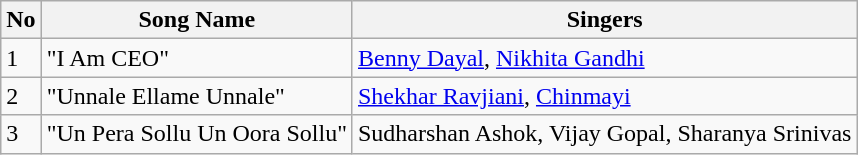<table class="wikitable">
<tr>
<th>No</th>
<th>Song Name</th>
<th>Singers</th>
</tr>
<tr>
<td>1</td>
<td>"I Am CEO"</td>
<td><a href='#'>Benny Dayal</a>, <a href='#'>Nikhita Gandhi</a></td>
</tr>
<tr>
<td>2</td>
<td>"Unnale Ellame Unnale"</td>
<td><a href='#'>Shekhar Ravjiani</a>, <a href='#'>Chinmayi</a></td>
</tr>
<tr>
<td>3</td>
<td>"Un Pera Sollu Un Oora Sollu"</td>
<td>Sudharshan Ashok, Vijay Gopal, Sharanya Srinivas</td>
</tr>
</table>
